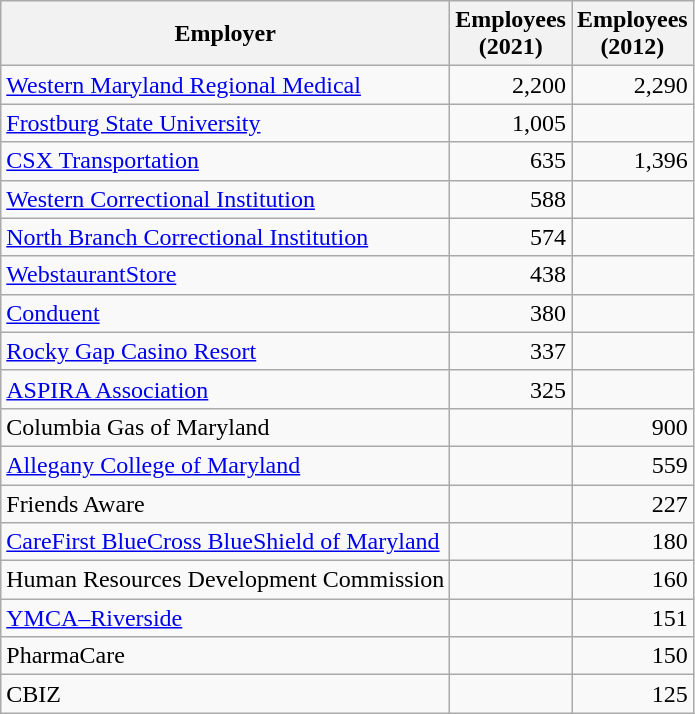<table class="wikitable sortable">
<tr>
<th>Employer</th>
<th>Employees<br>(2021)</th>
<th>Employees<br>(2012)</th>
</tr>
<tr>
<td><a href='#'>Western Maryland Regional Medical</a></td>
<td align=right>2,200</td>
<td align=right>2,290</td>
</tr>
<tr>
<td><a href='#'>Frostburg State University</a></td>
<td align=right>1,005</td>
<td align=right></td>
</tr>
<tr>
<td><a href='#'>CSX Transportation</a></td>
<td align=right>635</td>
<td align=right>1,396</td>
</tr>
<tr>
<td><a href='#'>Western Correctional Institution</a></td>
<td align=right>588</td>
<td align=right></td>
</tr>
<tr>
<td><a href='#'>North Branch Correctional Institution</a></td>
<td align=right>574</td>
<td align=right></td>
</tr>
<tr>
<td><a href='#'>WebstaurantStore</a></td>
<td align=right>438</td>
<td align=right></td>
</tr>
<tr>
<td><a href='#'>Conduent</a></td>
<td align=right>380</td>
<td align=right></td>
</tr>
<tr>
<td><a href='#'>Rocky Gap Casino Resort</a></td>
<td align=right>337</td>
<td align=right></td>
</tr>
<tr>
<td><a href='#'>ASPIRA Association</a></td>
<td align=right>325</td>
<td align=right></td>
</tr>
<tr>
<td>Columbia Gas of Maryland</td>
<td align=right></td>
<td align=right>900</td>
</tr>
<tr>
<td><a href='#'>Allegany College of Maryland</a></td>
<td align=right></td>
<td align=right>559</td>
</tr>
<tr>
<td>Friends Aware</td>
<td align=right></td>
<td align=right>227</td>
</tr>
<tr>
<td><a href='#'>CareFirst BlueCross BlueShield of Maryland</a></td>
<td align=right></td>
<td align=right>180</td>
</tr>
<tr>
<td>Human Resources Development Commission</td>
<td align=right></td>
<td align=right>160</td>
</tr>
<tr>
<td><a href='#'>YMCA–Riverside</a></td>
<td align=right></td>
<td align=right>151</td>
</tr>
<tr>
<td>PharmaCare</td>
<td align=right></td>
<td align=right>150</td>
</tr>
<tr>
<td>CBIZ</td>
<td align=right></td>
<td align=right>125</td>
</tr>
</table>
